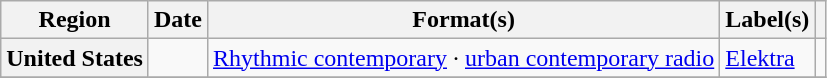<table class="wikitable plainrowheaders" style="text-align:left">
<tr>
<th scope="col">Region</th>
<th scope="col">Date</th>
<th scope="col">Format(s)</th>
<th scope="col">Label(s)</th>
<th scope="col"></th>
</tr>
<tr>
<th scope="row">United States</th>
<td></td>
<td><a href='#'>Rhythmic contemporary</a> · <a href='#'>urban contemporary radio</a></td>
<td><a href='#'>Elektra</a></td>
<td></td>
</tr>
<tr>
</tr>
</table>
